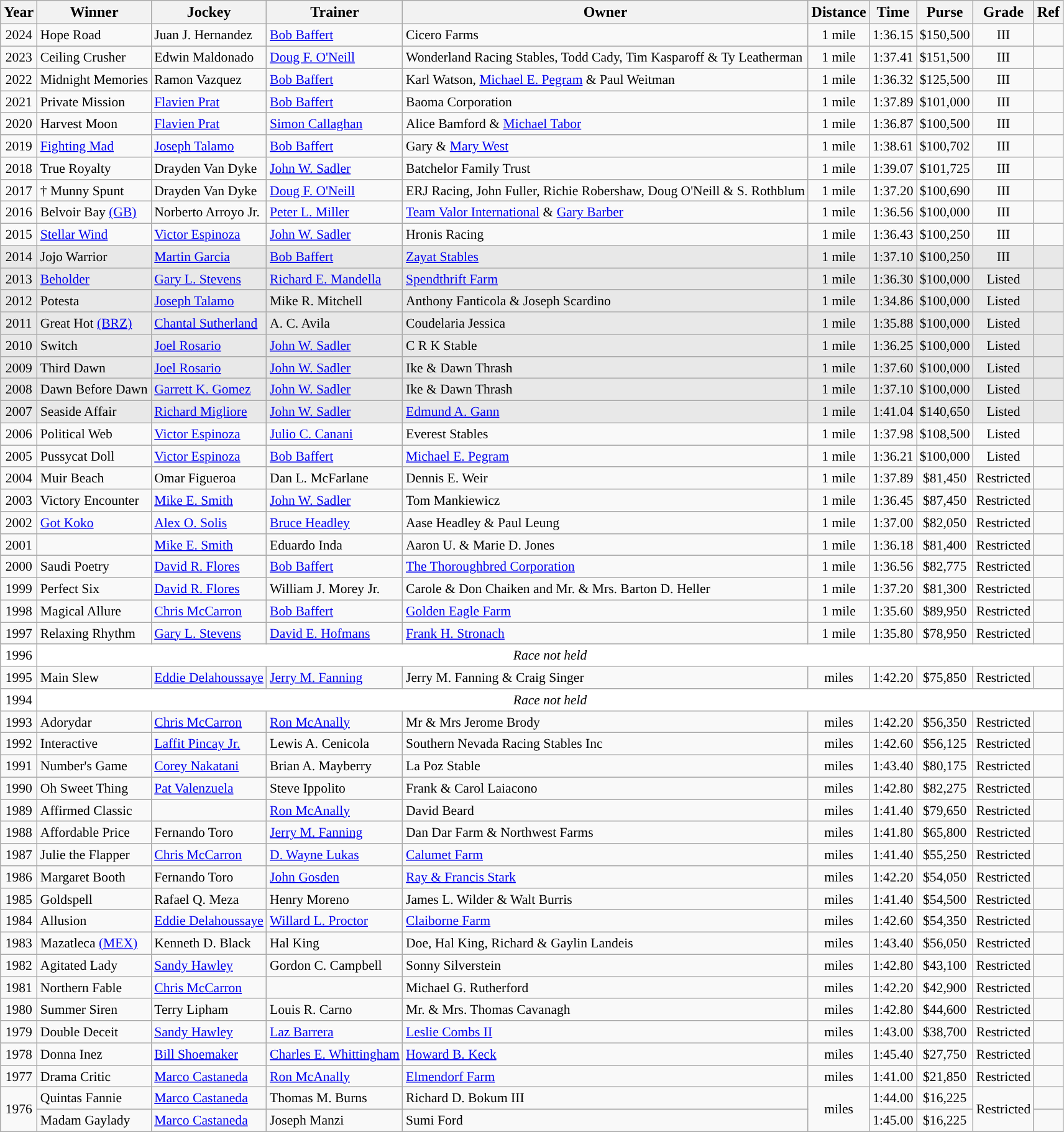<table class="wikitable sortable">
<tr>
<th>Year</th>
<th>Winner</th>
<th>Jockey</th>
<th>Trainer</th>
<th>Owner</th>
<th>Distance</th>
<th>Time</th>
<th>Purse</th>
<th>Grade</th>
<th>Ref</th>
</tr>
<tr style="font-size:90%;">
<td align=center>2024</td>
<td>Hope Road</td>
<td>Juan J. Hernandez</td>
<td><a href='#'>Bob Baffert</a></td>
<td>Cicero Farms</td>
<td align=center>1 mile</td>
<td align=center>1:36.15</td>
<td align=center>$150,500</td>
<td align=center>III</td>
<td></td>
</tr>
<tr style="font-size:90%;">
<td align=center>2023</td>
<td>Ceiling Crusher</td>
<td>Edwin Maldonado</td>
<td><a href='#'>Doug F. O'Neill</a></td>
<td>Wonderland Racing Stables, Todd Cady, Tim Kasparoff & Ty Leatherman</td>
<td align=center>1 mile</td>
<td align=center>1:37.41</td>
<td align=center>$151,500</td>
<td align=center>III</td>
<td></td>
</tr>
<tr style="font-size:90%;">
<td align=center>2022</td>
<td>Midnight Memories</td>
<td>Ramon Vazquez</td>
<td><a href='#'>Bob Baffert</a></td>
<td>Karl Watson, <a href='#'>Michael E. Pegram</a> & Paul Weitman</td>
<td align=center>1 mile</td>
<td align=center>1:36.32</td>
<td align=center>$125,500</td>
<td align=center>III</td>
<td></td>
</tr>
<tr style="font-size:90%;">
<td align=center>2021</td>
<td>Private Mission</td>
<td><a href='#'>Flavien Prat</a></td>
<td><a href='#'>Bob Baffert</a></td>
<td>Baoma Corporation</td>
<td align=center>1 mile</td>
<td align=center>1:37.89</td>
<td align=center>$101,000</td>
<td align=center>III</td>
<td></td>
</tr>
<tr style="font-size:90%;">
<td align=center>2020</td>
<td>Harvest Moon</td>
<td><a href='#'>Flavien Prat</a></td>
<td><a href='#'>Simon Callaghan</a></td>
<td>Alice Bamford & <a href='#'>Michael Tabor</a></td>
<td align=center>1 mile</td>
<td align=center>1:36.87</td>
<td align=center>$100,500</td>
<td align=center>III</td>
<td></td>
</tr>
<tr style="font-size:90%;">
<td align=center>2019</td>
<td><a href='#'>Fighting Mad</a></td>
<td><a href='#'>Joseph Talamo</a></td>
<td><a href='#'>Bob Baffert</a></td>
<td>Gary & <a href='#'>Mary West</a></td>
<td align=center>1 mile</td>
<td align=center>1:38.61</td>
<td align=center>$100,702</td>
<td align=center>III</td>
<td></td>
</tr>
<tr style="font-size:90%;">
<td align=center>2018</td>
<td>True Royalty</td>
<td>Drayden Van Dyke</td>
<td><a href='#'>John W. Sadler</a></td>
<td>Batchelor Family Trust</td>
<td align=center>1 mile</td>
<td align=center>1:39.07</td>
<td align=center>$101,725</td>
<td align=center>III</td>
<td></td>
</tr>
<tr style="font-size:90%;">
<td align=center>2017</td>
<td>† Munny Spunt</td>
<td>Drayden Van Dyke</td>
<td><a href='#'>Doug F. O'Neill</a></td>
<td>ERJ Racing, John Fuller, Richie Robershaw, Doug O'Neill & S. Rothblum</td>
<td align=center>1 mile</td>
<td align=center>1:37.20</td>
<td align=center>$100,690</td>
<td align=center>III</td>
<td></td>
</tr>
<tr style="font-size:90%;">
<td align=center>2016</td>
<td>Belvoir Bay <a href='#'>(GB)</a></td>
<td>Norberto Arroyo Jr.</td>
<td><a href='#'>Peter L. Miller</a></td>
<td><a href='#'>Team Valor International</a> & <a href='#'>Gary Barber</a></td>
<td align=center>1 mile</td>
<td align=center>1:36.56</td>
<td align=center>$100,000</td>
<td align=center>III</td>
<td></td>
</tr>
<tr style="font-size:90%;">
<td align=center>2015</td>
<td><a href='#'>Stellar Wind</a></td>
<td><a href='#'>Victor Espinoza</a></td>
<td><a href='#'>John W. Sadler</a></td>
<td>Hronis Racing</td>
<td align=center>1 mile</td>
<td align=center>1:36.43</td>
<td align=center>$100,250</td>
<td align=center>III</td>
<td></td>
</tr>
<tr style="font-size:90%; background-color:#E8E8E8">
<td align=center>2014</td>
<td>Jojo Warrior</td>
<td><a href='#'>Martin Garcia</a></td>
<td><a href='#'>Bob Baffert</a></td>
<td><a href='#'>Zayat Stables</a></td>
<td align=center>1 mile</td>
<td align=center>1:37.10</td>
<td align=center>$100,250</td>
<td align=center>III</td>
<td></td>
</tr>
<tr style="font-size:90%; background-color:#E8E8E8">
<td align=center>2013</td>
<td><a href='#'>Beholder</a></td>
<td><a href='#'>Gary L. Stevens</a></td>
<td><a href='#'>Richard E. Mandella</a></td>
<td><a href='#'>Spendthrift Farm</a></td>
<td align=center>1 mile</td>
<td align=center>1:36.30</td>
<td align=center>$100,000</td>
<td align=center>Listed</td>
<td></td>
</tr>
<tr style="font-size:90%; background-color:#E8E8E8">
<td align=center>2012</td>
<td>Potesta</td>
<td><a href='#'>Joseph Talamo</a></td>
<td>Mike R. Mitchell</td>
<td>Anthony Fanticola & Joseph Scardino</td>
<td align=center>1 mile</td>
<td align=center>1:34.86</td>
<td align=center>$100,000</td>
<td align=center>Listed</td>
<td></td>
</tr>
<tr style="font-size:90%; background-color:#E8E8E8">
<td align=center>2011</td>
<td>Great Hot <a href='#'>(BRZ)</a></td>
<td><a href='#'>Chantal Sutherland</a></td>
<td>A. C. Avila</td>
<td>Coudelaria Jessica</td>
<td align=center>1 mile</td>
<td align=center>1:35.88</td>
<td align=center>$100,000</td>
<td align=center>Listed</td>
<td></td>
</tr>
<tr style="font-size:90%; background-color:#E8E8E8">
<td align=center>2010</td>
<td>Switch</td>
<td><a href='#'>Joel Rosario</a></td>
<td><a href='#'>John W. Sadler</a></td>
<td>C R K Stable</td>
<td align=center>1 mile</td>
<td align=center>1:36.25</td>
<td align=center>$100,000</td>
<td align=center>Listed</td>
<td></td>
</tr>
<tr style="font-size:90%; background-color:#E8E8E8">
<td align=center>2009</td>
<td>Third Dawn</td>
<td><a href='#'>Joel Rosario</a></td>
<td><a href='#'>John W. Sadler</a></td>
<td>Ike & Dawn Thrash</td>
<td align=center>1 mile</td>
<td align=center>1:37.60</td>
<td align=center>$100,000</td>
<td align=center>Listed</td>
<td></td>
</tr>
<tr style="font-size:90%; background-color:#E8E8E8">
<td align=center>2008</td>
<td>Dawn Before Dawn</td>
<td><a href='#'>Garrett K. Gomez</a></td>
<td><a href='#'>John W. Sadler</a></td>
<td>Ike & Dawn Thrash</td>
<td align=center>1 mile</td>
<td align=center>1:37.10</td>
<td align=center>$100,000</td>
<td align=center>Listed</td>
<td></td>
</tr>
<tr style="font-size:90%; background-color:#E8E8E8">
<td align=center>2007</td>
<td>Seaside Affair</td>
<td><a href='#'>Richard Migliore</a></td>
<td><a href='#'>John W. Sadler</a></td>
<td><a href='#'>Edmund A. Gann</a></td>
<td align=center>1 mile</td>
<td align=center>1:41.04</td>
<td align=center>$140,650</td>
<td align=center>Listed</td>
<td></td>
</tr>
<tr style="font-size:90%;">
<td align=center>2006</td>
<td>Political Web</td>
<td><a href='#'>Victor Espinoza</a></td>
<td><a href='#'>Julio C. Canani</a></td>
<td>Everest Stables</td>
<td align=center>1 mile</td>
<td align=center>1:37.98</td>
<td align=center>$108,500</td>
<td align=center>Listed</td>
<td></td>
</tr>
<tr style="font-size:90%;">
<td align=center>2005</td>
<td>Pussycat Doll</td>
<td><a href='#'>Victor Espinoza</a></td>
<td><a href='#'>Bob Baffert</a></td>
<td><a href='#'>Michael E. Pegram</a></td>
<td align=center>1 mile</td>
<td align=center>1:36.21</td>
<td align=center>$100,000</td>
<td align=center>Listed</td>
<td></td>
</tr>
<tr style="font-size:90%;">
<td align=center>2004</td>
<td>Muir Beach</td>
<td>Omar Figueroa</td>
<td>Dan L. McFarlane</td>
<td>Dennis E. Weir</td>
<td align=center>1 mile</td>
<td align=center>1:37.89</td>
<td align=center>$81,450</td>
<td align=center>Restricted</td>
<td></td>
</tr>
<tr style="font-size:90%;">
<td align=center>2003</td>
<td>Victory Encounter</td>
<td><a href='#'>Mike E. Smith</a></td>
<td><a href='#'>John W. Sadler</a></td>
<td>Tom Mankiewicz</td>
<td align=center>1 mile</td>
<td align=center>1:36.45</td>
<td align=center>$87,450</td>
<td align=center>Restricted</td>
<td></td>
</tr>
<tr style="font-size:90%;">
<td align=center>2002</td>
<td><a href='#'>Got Koko</a></td>
<td><a href='#'>Alex O. Solis</a></td>
<td><a href='#'>Bruce Headley</a></td>
<td>Aase Headley & Paul Leung</td>
<td align=center>1 mile</td>
<td align=center>1:37.00</td>
<td align=center>$82,050</td>
<td align=center>Restricted</td>
<td></td>
</tr>
<tr style="font-size:90%;">
<td align=center>2001</td>
<td></td>
<td><a href='#'>Mike E. Smith</a></td>
<td>Eduardo Inda</td>
<td>Aaron U. & Marie D. Jones</td>
<td align=center>1 mile</td>
<td align=center>1:36.18</td>
<td align=center>$81,400</td>
<td align=center>Restricted</td>
<td></td>
</tr>
<tr style="font-size:90%;">
<td align=center>2000</td>
<td>Saudi Poetry</td>
<td><a href='#'>David R. Flores</a></td>
<td><a href='#'>Bob Baffert</a></td>
<td><a href='#'>The Thoroughbred Corporation</a></td>
<td align=center>1 mile</td>
<td align=center>1:36.56</td>
<td align=center>$82,775</td>
<td align=center>Restricted</td>
<td></td>
</tr>
<tr style="font-size:90%;">
<td align=center>1999</td>
<td>Perfect Six</td>
<td><a href='#'>David R. Flores</a></td>
<td>William J. Morey Jr.</td>
<td>Carole & Don Chaiken and Mr. & Mrs. Barton D. Heller</td>
<td align=center>1 mile</td>
<td align=center>1:37.20</td>
<td align=center>$81,300</td>
<td align=center>Restricted</td>
<td></td>
</tr>
<tr style="font-size:90%;">
<td align=center>1998</td>
<td>Magical Allure</td>
<td><a href='#'>Chris McCarron</a></td>
<td><a href='#'>Bob Baffert</a></td>
<td><a href='#'>Golden Eagle Farm</a></td>
<td align=center>1 mile</td>
<td align=center>1:35.60</td>
<td align=center>$89,950</td>
<td align=center>Restricted</td>
<td></td>
</tr>
<tr style="font-size:90%;">
<td align=center>1997</td>
<td>Relaxing Rhythm</td>
<td><a href='#'>Gary L. Stevens</a></td>
<td><a href='#'>David E. Hofmans</a></td>
<td><a href='#'>Frank H. Stronach</a></td>
<td align=center>1 mile</td>
<td align=center>1:35.80</td>
<td align=center>$78,950</td>
<td align=center>Restricted</td>
<td></td>
</tr>
<tr style="font-size:90%; background-color:white">
<td align="center">1996</td>
<td align="center" colspan=9><em>Race not held</em></td>
</tr>
<tr style="font-size:90%;">
<td align=center>1995</td>
<td>Main Slew</td>
<td><a href='#'>Eddie Delahoussaye</a></td>
<td><a href='#'>Jerry M. Fanning</a></td>
<td>Jerry M. Fanning & Craig Singer</td>
<td align=center> miles</td>
<td align=center>1:42.20</td>
<td align=center>$75,850</td>
<td align=center>Restricted</td>
<td></td>
</tr>
<tr style="font-size:90%; background-color:white">
<td align="center">1994</td>
<td align="center" colspan=9><em>Race not held</em></td>
</tr>
<tr style="font-size:90%;">
<td align=center>1993</td>
<td>Adorydar</td>
<td><a href='#'>Chris McCarron</a></td>
<td><a href='#'>Ron McAnally</a></td>
<td>Mr & Mrs Jerome Brody</td>
<td align=center> miles</td>
<td align=center>1:42.20</td>
<td align=center>$56,350</td>
<td align=center>Restricted</td>
<td></td>
</tr>
<tr style="font-size:90%;">
<td align=center>1992</td>
<td>Interactive</td>
<td><a href='#'>Laffit Pincay Jr.</a></td>
<td>Lewis A. Cenicola</td>
<td>Southern Nevada Racing Stables Inc</td>
<td align=center> miles</td>
<td align=center>1:42.60</td>
<td align=center>$56,125</td>
<td align=center>Restricted</td>
<td></td>
</tr>
<tr style="font-size:90%;">
<td align=center>1991</td>
<td>Number's Game</td>
<td><a href='#'>Corey Nakatani</a></td>
<td>Brian A. Mayberry</td>
<td>La Poz Stable</td>
<td align=center> miles</td>
<td align=center>1:43.40</td>
<td align=center>$80,175</td>
<td align=center>Restricted</td>
<td></td>
</tr>
<tr style="font-size:90%;">
<td align=center>1990</td>
<td>Oh Sweet Thing</td>
<td><a href='#'>Pat Valenzuela</a></td>
<td>Steve Ippolito</td>
<td>Frank & Carol Laiacono</td>
<td align=center> miles</td>
<td align=center>1:42.80</td>
<td align=center>$82,275</td>
<td align=center>Restricted</td>
<td></td>
</tr>
<tr style="font-size:90%;">
<td align=center>1989</td>
<td>Affirmed Classic</td>
<td></td>
<td><a href='#'>Ron McAnally</a></td>
<td>David Beard</td>
<td align=center> miles</td>
<td align=center>1:41.40</td>
<td align=center>$79,650</td>
<td align=center>Restricted</td>
<td></td>
</tr>
<tr style="font-size:90%;">
<td align=center>1988</td>
<td>Affordable Price</td>
<td>Fernando Toro</td>
<td><a href='#'>Jerry M. Fanning</a></td>
<td>Dan Dar Farm & Northwest Farms</td>
<td align=center> miles</td>
<td align=center>1:41.80</td>
<td align=center>$65,800</td>
<td align=center>Restricted</td>
<td></td>
</tr>
<tr style="font-size:90%;">
<td align=center>1987</td>
<td>Julie the Flapper</td>
<td><a href='#'>Chris McCarron</a></td>
<td><a href='#'>D. Wayne Lukas</a></td>
<td><a href='#'>Calumet Farm</a></td>
<td align=center> miles</td>
<td align=center>1:41.40</td>
<td align=center>$55,250</td>
<td align=center>Restricted</td>
<td></td>
</tr>
<tr style="font-size:90%;">
<td align=center>1986</td>
<td>Margaret Booth</td>
<td>Fernando Toro</td>
<td><a href='#'>John Gosden</a></td>
<td><a href='#'>Ray & Francis Stark</a></td>
<td align=center> miles</td>
<td align=center>1:42.20</td>
<td align=center>$54,050</td>
<td align=center>Restricted</td>
<td></td>
</tr>
<tr style="font-size:90%;">
<td align=center>1985</td>
<td>Goldspell</td>
<td>Rafael Q. Meza</td>
<td>Henry Moreno</td>
<td>James L. Wilder & Walt Burris</td>
<td align=center> miles</td>
<td align=center>1:41.40</td>
<td align=center>$54,500</td>
<td align=center>Restricted</td>
<td></td>
</tr>
<tr style="font-size:90%;">
<td align=center>1984</td>
<td>Allusion</td>
<td><a href='#'>Eddie Delahoussaye</a></td>
<td><a href='#'>Willard L. Proctor</a></td>
<td><a href='#'>Claiborne Farm</a></td>
<td align=center> miles</td>
<td align=center>1:42.60</td>
<td align=center>$54,350</td>
<td align=center>Restricted</td>
<td></td>
</tr>
<tr style="font-size:90%;">
<td align=center>1983</td>
<td>Mazatleca <a href='#'>(MEX)</a></td>
<td>Kenneth D. Black</td>
<td>Hal King</td>
<td>Doe, Hal King, Richard & Gaylin Landeis</td>
<td align=center> miles</td>
<td align=center>1:43.40</td>
<td align=center>$56,050</td>
<td align=center>Restricted</td>
<td></td>
</tr>
<tr style="font-size:90%;">
<td align=center>1982</td>
<td>Agitated Lady</td>
<td><a href='#'>Sandy Hawley</a></td>
<td>Gordon C. Campbell</td>
<td>Sonny Silverstein</td>
<td align=center> miles</td>
<td align=center>1:42.80</td>
<td align=center>$43,100</td>
<td align=center>Restricted</td>
<td></td>
</tr>
<tr style="font-size:90%;8k">
<td align=center>1981</td>
<td>Northern Fable</td>
<td><a href='#'>Chris McCarron</a></td>
<td></td>
<td>Michael G. Rutherford</td>
<td align=center> miles</td>
<td align=center>1:42.20</td>
<td align=center>$42,900</td>
<td align=center>Restricted</td>
<td></td>
</tr>
<tr style="font-size:90%;">
<td align=center>1980</td>
<td>Summer Siren</td>
<td>Terry Lipham</td>
<td>Louis R. Carno</td>
<td>Mr. & Mrs. Thomas Cavanagh</td>
<td align=center> miles</td>
<td align=center>1:42.80</td>
<td align=center>$44,600</td>
<td align=center>Restricted</td>
<td></td>
</tr>
<tr style="font-size:90%;">
<td align=center>1979</td>
<td>Double Deceit</td>
<td><a href='#'>Sandy Hawley</a></td>
<td><a href='#'>Laz Barrera</a></td>
<td><a href='#'>Leslie Combs II</a></td>
<td align=center> miles</td>
<td align=center>1:43.00</td>
<td align=center>$38,700</td>
<td align=center>Restricted</td>
<td></td>
</tr>
<tr style="font-size:90%;">
<td align=center>1978</td>
<td>Donna Inez</td>
<td><a href='#'>Bill Shoemaker</a></td>
<td><a href='#'>Charles E. Whittingham</a></td>
<td><a href='#'>Howard B. Keck</a></td>
<td align=center> miles</td>
<td align=center>1:45.40</td>
<td align=center>$27,750</td>
<td align=center>Restricted</td>
<td></td>
</tr>
<tr style="font-size:90%;">
<td align=center>1977</td>
<td>Drama Critic</td>
<td><a href='#'>Marco Castaneda</a></td>
<td><a href='#'>Ron McAnally</a></td>
<td><a href='#'>Elmendorf Farm</a></td>
<td align=center> miles</td>
<td align=center>1:41.00</td>
<td align=center>$21,850</td>
<td align=center>Restricted</td>
<td></td>
</tr>
<tr style="font-size:90%;">
<td align=center rowspan=2>1976</td>
<td>Quintas Fannie</td>
<td><a href='#'>Marco Castaneda</a></td>
<td>Thomas M. Burns</td>
<td>Richard D. Bokum III</td>
<td align=center rowspan=2> miles</td>
<td align=center>1:44.00</td>
<td align=center>$16,225</td>
<td align=center rowspan=2>Restricted</td>
<td></td>
</tr>
<tr style="font-size:90%;">
<td>Madam Gaylady</td>
<td><a href='#'>Marco Castaneda</a></td>
<td>Joseph Manzi</td>
<td>Sumi Ford</td>
<td align=center>1:45.00</td>
<td align=center>$16,225</td>
<td></td>
</tr>
</table>
